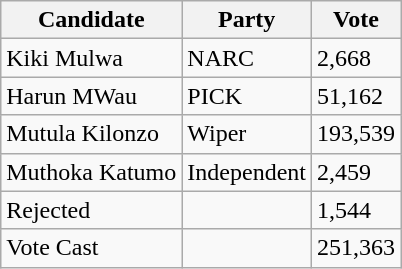<table class="wikitable sortable">
<tr>
<th>Candidate</th>
<th>Party</th>
<th>Vote</th>
</tr>
<tr>
<td>Kiki Mulwa</td>
<td>NARC</td>
<td>2,668</td>
</tr>
<tr>
<td>Harun MWau</td>
<td>PICK</td>
<td>51,162</td>
</tr>
<tr>
<td>Mutula Kilonzo</td>
<td>Wiper</td>
<td>193,539</td>
</tr>
<tr>
<td>Muthoka Katumo</td>
<td>Independent</td>
<td>2,459</td>
</tr>
<tr>
<td>Rejected</td>
<td></td>
<td>1,544</td>
</tr>
<tr>
<td>Vote Cast</td>
<td></td>
<td>251,363</td>
</tr>
</table>
